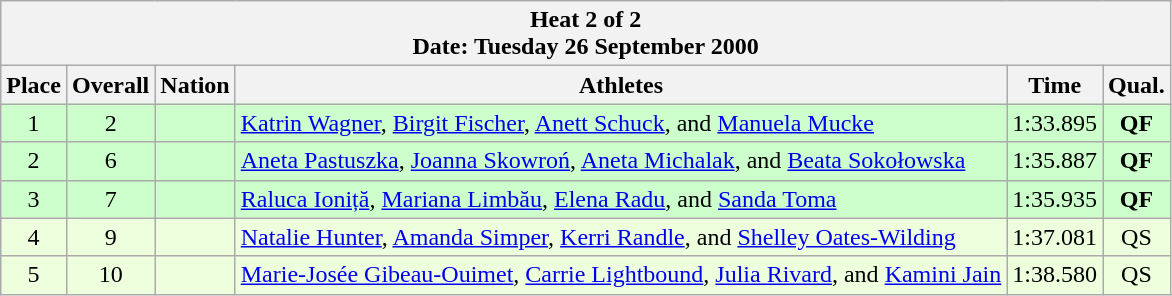<table class="wikitable sortable">
<tr>
<th colspan=6>Heat 2 of 2 <br> Date: Tuesday 26 September 2000</th>
</tr>
<tr>
<th rowspan=1>Place</th>
<th rowspan=1>Overall</th>
<th rowspan=1>Nation</th>
<th rowspan=1>Athletes</th>
<th rowspan=1>Time</th>
<th rowspan=1>Qual.</th>
</tr>
<tr bgcolor="ccffcc">
<td align="center">1</td>
<td align="center">2</td>
<td align="left"></td>
<td align="left"><a href='#'>Katrin Wagner</a>, <a href='#'>Birgit Fischer</a>, <a href='#'>Anett Schuck</a>, and <a href='#'>Manuela Mucke</a></td>
<td align="center">1:33.895</td>
<td align="center"><strong>QF</strong></td>
</tr>
<tr bgcolor="ccffcc">
<td align="center">2</td>
<td align="center">6</td>
<td align="left"></td>
<td align="left"><a href='#'>Aneta Pastuszka</a>, <a href='#'>Joanna Skowroń</a>, <a href='#'>Aneta Michalak</a>, and <a href='#'>Beata Sokołowska</a></td>
<td align="center">1:35.887</td>
<td align="center"><strong>QF</strong></td>
</tr>
<tr bgcolor="ccffcc">
<td align="center">3</td>
<td align="center">7</td>
<td align="left"></td>
<td align="left"><a href='#'>Raluca Ioniță</a>, <a href='#'>Mariana Limbău</a>, <a href='#'>Elena Radu</a>, and <a href='#'>Sanda Toma</a></td>
<td align="center">1:35.935</td>
<td align="center"><strong>QF</strong></td>
</tr>
<tr bgcolor="eeffdd">
<td align="center">4</td>
<td align="center">9</td>
<td align="left"></td>
<td align="left"><a href='#'>Natalie Hunter</a>, <a href='#'>Amanda Simper</a>, <a href='#'>Kerri Randle</a>, and <a href='#'>Shelley Oates-Wilding</a></td>
<td align="center">1:37.081</td>
<td align="center">QS</td>
</tr>
<tr bgcolor="eeffdd">
<td align="center">5</td>
<td align="center">10</td>
<td align="left"></td>
<td align="left"><a href='#'>Marie-Josée Gibeau-Ouimet</a>, <a href='#'>Carrie Lightbound</a>, <a href='#'>Julia Rivard</a>, and <a href='#'>Kamini Jain</a></td>
<td align="center">1:38.580</td>
<td align="center">QS</td>
</tr>
</table>
